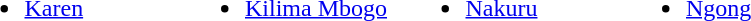<table width=590px>
<tr>
<td width="24%"><br><ul><li><a href='#'>Karen</a></li></ul></td>
<td width="24%"><br><ul><li><a href='#'>Kilima Mbogo</a></li></ul></td>
<td width="24%"><br><ul><li><a href='#'>Nakuru</a></li></ul></td>
<td width="24%"><br><ul><li><a href='#'>Ngong</a></li></ul></td>
</tr>
</table>
